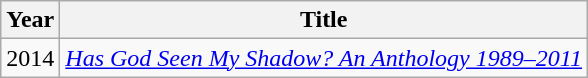<table class="wikitable">
<tr>
<th>Year</th>
<th>Title</th>
</tr>
<tr>
<td>2014</td>
<td><em><a href='#'>Has God Seen My Shadow? An Anthology 1989–2011</a></em></td>
</tr>
</table>
